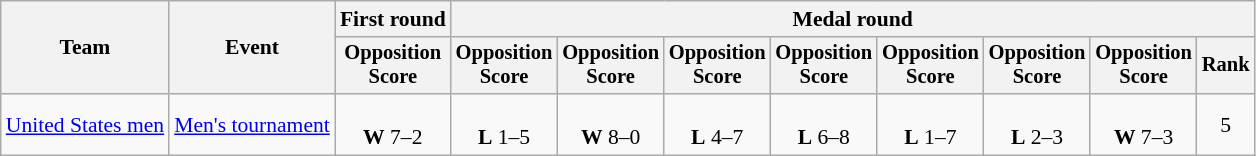<table class=wikitable style=font-size:90%;text-align:center>
<tr>
<th rowspan=2>Team</th>
<th rowspan=2>Event</th>
<th>First round</th>
<th colspan=8>Medal round</th>
</tr>
<tr style=font-size:95%>
<th>Opposition<br>Score</th>
<th>Opposition<br>Score</th>
<th>Opposition<br>Score</th>
<th>Opposition<br>Score</th>
<th>Opposition<br>Score</th>
<th>Opposition<br>Score</th>
<th>Opposition<br>Score</th>
<th>Opposition<br>Score</th>
<th>Rank</th>
</tr>
<tr>
<td><a href='#'>United States men</a></td>
<td><a href='#'>Men's tournament</a></td>
<td><br><strong>W</strong> 7–2</td>
<td><br><strong>L</strong> 1–5</td>
<td><br><strong>W</strong> 8–0</td>
<td><br><strong>L</strong> 4–7</td>
<td><br><strong>L</strong> 6–8</td>
<td><br><strong>L</strong> 1–7</td>
<td><br><strong>L</strong> 2–3</td>
<td><br><strong>W</strong> 7–3</td>
<td>5</td>
</tr>
</table>
